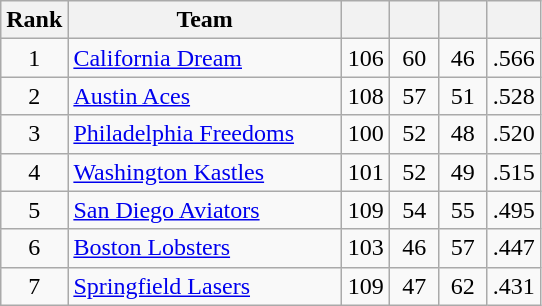<table class="wikitable sortable" style="text-align:left">
<tr>
<th width="25px">Rank</th>
<th width="175px">Team</th>
<th width="25px"></th>
<th width="25px"></th>
<th width="25px"></th>
<th width="25px"></th>
</tr>
<tr>
<td style="text-align:center">1</td>
<td><a href='#'>California Dream</a></td>
<td style="text-align:center">106</td>
<td style="text-align:center">60</td>
<td style="text-align:center">46</td>
<td style="text-align:center">.566</td>
</tr>
<tr>
<td style="text-align:center">2</td>
<td><a href='#'>Austin Aces</a></td>
<td style="text-align:center">108</td>
<td style="text-align:center">57</td>
<td style="text-align:center">51</td>
<td style="text-align:center">.528</td>
</tr>
<tr>
<td style="text-align:center">3</td>
<td><a href='#'>Philadelphia Freedoms</a></td>
<td style="text-align:center">100</td>
<td style="text-align:center">52</td>
<td style="text-align:center">48</td>
<td style="text-align:center">.520</td>
</tr>
<tr>
<td style="text-align:center">4</td>
<td><a href='#'>Washington Kastles</a></td>
<td style="text-align:center">101</td>
<td style="text-align:center">52</td>
<td style="text-align:center">49</td>
<td style="text-align:center">.515</td>
</tr>
<tr>
<td style="text-align:center">5</td>
<td><a href='#'>San Diego Aviators</a></td>
<td style="text-align:center">109</td>
<td style="text-align:center">54</td>
<td style="text-align:center">55</td>
<td style="text-align:center">.495</td>
</tr>
<tr>
<td style="text-align:center">6</td>
<td><a href='#'>Boston Lobsters</a></td>
<td style="text-align:center">103</td>
<td style="text-align:center">46</td>
<td style="text-align:center">57</td>
<td style="text-align:center">.447</td>
</tr>
<tr>
<td style="text-align:center">7</td>
<td><a href='#'>Springfield Lasers</a></td>
<td style="text-align:center">109</td>
<td style="text-align:center">47</td>
<td style="text-align:center">62</td>
<td style="text-align:center">.431</td>
</tr>
</table>
